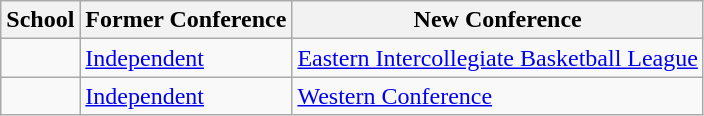<table class="wikitable sortable">
<tr>
<th>School</th>
<th>Former Conference</th>
<th>New Conference</th>
</tr>
<tr>
<td></td>
<td><a href='#'>Independent</a></td>
<td><a href='#'>Eastern Intercollegiate Basketball League</a></td>
</tr>
<tr>
<td></td>
<td><a href='#'>Independent</a></td>
<td><a href='#'>Western Conference</a></td>
</tr>
</table>
